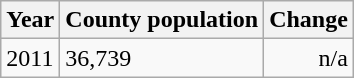<table class="wikitable">
<tr>
<th>Year</th>
<th>County population</th>
<th>Change</th>
</tr>
<tr>
<td>2011</td>
<td>36,739</td>
<td align="right">n/a</td>
</tr>
</table>
